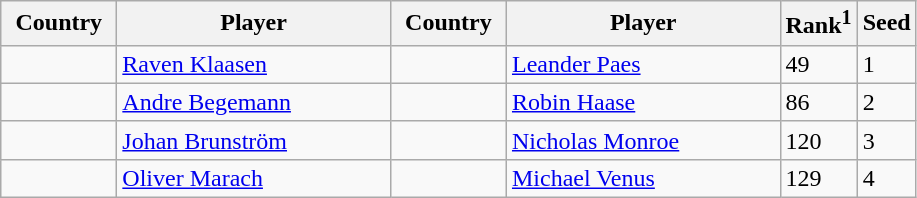<table class="sortable wikitable">
<tr>
<th width="70">Country</th>
<th width="175">Player</th>
<th width="70">Country</th>
<th width="175">Player</th>
<th>Rank<sup>1</sup></th>
<th>Seed</th>
</tr>
<tr>
<td></td>
<td><a href='#'>Raven Klaasen</a></td>
<td></td>
<td><a href='#'>Leander Paes</a></td>
<td>49</td>
<td>1</td>
</tr>
<tr>
<td></td>
<td><a href='#'>Andre Begemann</a></td>
<td></td>
<td><a href='#'>Robin Haase</a></td>
<td>86</td>
<td>2</td>
</tr>
<tr>
<td></td>
<td><a href='#'>Johan Brunström</a></td>
<td></td>
<td><a href='#'>Nicholas Monroe</a></td>
<td>120</td>
<td>3</td>
</tr>
<tr>
<td></td>
<td><a href='#'>Oliver Marach</a></td>
<td></td>
<td><a href='#'>Michael Venus</a></td>
<td>129</td>
<td>4</td>
</tr>
</table>
